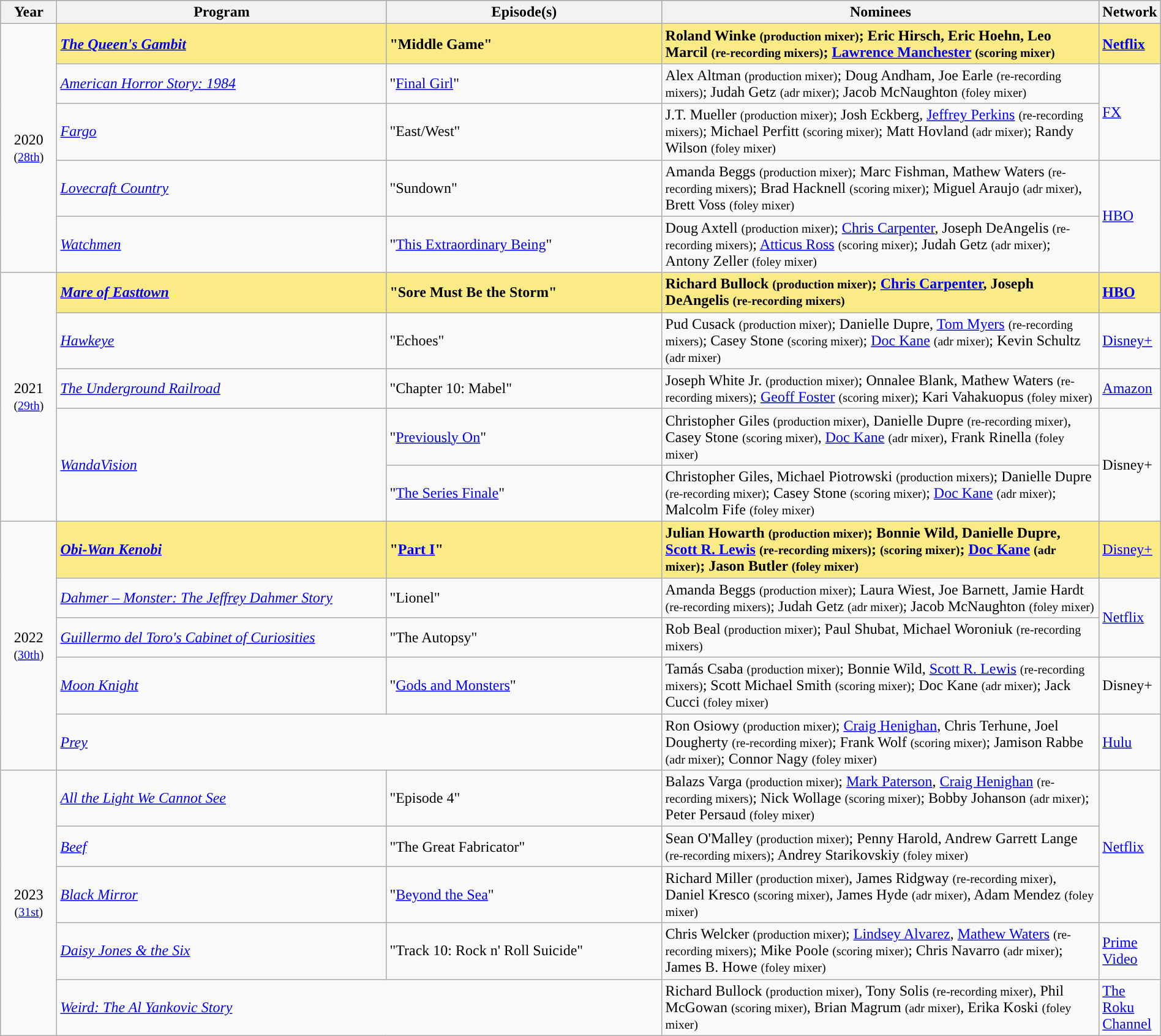<table class="wikitable" style="width:100%">
<tr bgcolor="#bebebe">
<th width="5%">Year</th>
<th width="30%">Program</th>
<th width="25%">Episode(s)</th>
<th width="40%">Nominees</th>
<th width="5%">Network</th>
</tr>
<tr>
<td rowspan="5" style="text-align:center;">2020 <br><small>(<a href='#'>28th</a>)</small><br></td>
<td style="background:#FAEB86;"><strong><em><a href='#'>The Queen's Gambit</a></em></strong></td>
<td style="background:#FAEB86;"><strong>"Middle Game"</strong></td>
<td style="background:#FAEB86;"><strong>Roland Winke <small>(production mixer)</small>; Eric Hirsch, Eric Hoehn, Leo Marcil <small>(re-recording mixers)</small>; <a href='#'>Lawrence Manchester</a> <small>(scoring mixer)</small></strong></td>
<td style="background:#FAEB86;"><strong><a href='#'>Netflix</a></strong></td>
</tr>
<tr>
<td><em><a href='#'>American Horror Story: 1984</a></em></td>
<td>"<a href='#'>Final Girl</a>"</td>
<td>Alex Altman <small>(production mixer)</small>; Doug Andham, Joe Earle <small>(re-recording mixers)</small>; Judah Getz <small>(adr mixer)</small>; Jacob McNaughton <small>(foley mixer)</small></td>
<td rowspan="2"><a href='#'>FX</a></td>
</tr>
<tr>
<td><em><a href='#'>Fargo</a></em></td>
<td>"East/West"</td>
<td>J.T. Mueller <small>(production mixer)</small>; Josh Eckberg, <a href='#'>Jeffrey Perkins</a> <small>(re-recording mixers)</small>; Michael Perfitt <small>(scoring mixer)</small>; Matt Hovland <small>(adr mixer)</small>; Randy Wilson <small>(foley mixer)</small></td>
</tr>
<tr>
<td><em><a href='#'>Lovecraft Country</a></em></td>
<td>"Sundown"</td>
<td>Amanda Beggs <small>(production mixer)</small>; Marc Fishman, Mathew Waters <small>(re-recording mixers)</small>; Brad Hacknell <small>(scoring mixer)</small>; Miguel Araujo <small>(adr mixer)</small>, Brett Voss <small>(foley mixer)</small></td>
<td rowspan="2"><a href='#'>HBO</a></td>
</tr>
<tr>
<td><em><a href='#'>Watchmen</a></em></td>
<td>"<a href='#'>This Extraordinary Being</a>"</td>
<td>Doug Axtell <small>(production mixer)</small>; <a href='#'>Chris Carpenter</a>, Joseph DeAngelis <small>(re-recording mixers)</small>; <a href='#'>Atticus Ross</a> <small>(scoring mixer)</small>; Judah Getz <small>(adr mixer)</small>; Antony Zeller <small>(foley mixer)</small></td>
</tr>
<tr>
<td rowspan="5" style="text-align:center;">2021<br><small>(<a href='#'>29th</a>)</small><br></td>
<td style="background:#FAEB86;"><strong><em><a href='#'>Mare of Easttown</a></em></strong></td>
<td style="background:#FAEB86;"><strong>"Sore Must Be the Storm"</strong></td>
<td style="background:#FAEB86;"><strong>Richard Bullock <small>(production mixer)</small>; <a href='#'>Chris Carpenter</a>, Joseph DeAngelis <small>(re-recording mixers)</small></strong></td>
<td style="background:#FAEB86;"><strong><a href='#'>HBO</a></strong></td>
</tr>
<tr>
<td><em><a href='#'>Hawkeye</a></em></td>
<td>"Echoes"</td>
<td>Pud Cusack <small>(production mixer)</small>; Danielle Dupre, <a href='#'>Tom Myers</a> <small>(re-recording mixers)</small>; Casey Stone <small>(scoring mixer)</small>; <a href='#'>Doc Kane</a> <small>(adr mixer)</small>; Kevin Schultz <small>(adr mixer)</small></td>
<td><a href='#'>Disney+</a></td>
</tr>
<tr>
<td><em><a href='#'>The Underground Railroad</a></em></td>
<td>"Chapter 10: Mabel"</td>
<td>Joseph White Jr. <small>(production mixer)</small>; Onnalee Blank, Mathew Waters <small>(re-recording mixers)</small>; <a href='#'>Geoff Foster</a> <small>(scoring mixer)</small>; Kari Vahakuopus <small>(foley mixer)</small></td>
<td><a href='#'>Amazon</a></td>
</tr>
<tr>
<td rowspan="2'"><em><a href='#'>WandaVision</a></em></td>
<td>"<a href='#'>Previously On</a>"</td>
<td>Christopher Giles <small>(production mixer)</small>, Danielle Dupre <small>(re-recording mixer)</small>, Casey Stone <small>(scoring mixer)</small>, <a href='#'>Doc Kane</a> <small>(adr mixer)</small>, Frank Rinella <small>(foley mixer)</small></td>
<td rowspan="2">Disney+</td>
</tr>
<tr>
<td>"<a href='#'>The Series Finale</a>"</td>
<td>Christopher Giles, Michael Piotrowski <small>(production mixers)</small>; Danielle Dupre <small>(re-recording mixer)</small>; Casey Stone <small>(scoring mixer)</small>; <a href='#'>Doc Kane</a> <small>(adr mixer)</small>; Malcolm Fife <small>(foley mixer)</small></td>
</tr>
<tr>
<td rowspan="5" style="text-align:center;">2022 <br><small>(<a href='#'>30th</a>)</small><br></td>
<td style="background:#FAEB86;"><strong><em><a href='#'>Obi-Wan Kenobi</a></em></strong></td>
<td style="background:#FAEB86;"><strong>"<a href='#'>Part I</a>"</strong></td>
<td style="background:#FAEB86;"><strong>Julian Howarth <small>(production mixer)</small>; Bonnie Wild, Danielle Dupre, <a href='#'>Scott R. Lewis</a> <small>(re-recording mixers)</small>;  <small>(scoring mixer)</small>; <a href='#'>Doc Kane</a> <small>(adr mixer)</small>; Jason Butler <small>(foley mixer)</small></strong></td>
<td style="background:#FAEB86;"><a href='#'>Disney+</a></td>
</tr>
<tr>
<td><em><a href='#'>Dahmer – Monster: The Jeffrey Dahmer Story</a></em></td>
<td>"Lionel"</td>
<td>Amanda Beggs <small>(production mixer)</small>; Laura Wiest, Joe Barnett, Jamie Hardt <small>(re-recording mixers)</small>; Judah Getz <small>(adr mixer)</small>; Jacob McNaughton <small>(foley mixer)</small></td>
<td rowspan="2"><a href='#'>Netflix</a></td>
</tr>
<tr>
<td><em><a href='#'>Guillermo del Toro's Cabinet of Curiosities</a></em></td>
<td>"The Autopsy"</td>
<td>Rob Beal <small>(production mixer)</small>; Paul Shubat, Michael Woroniuk <small>(re-recording mixers)</small></td>
</tr>
<tr>
<td><em><a href='#'>Moon Knight</a></em></td>
<td>"<a href='#'>Gods and Monsters</a>"</td>
<td>Tamás Csaba <small>(production mixer)</small>; Bonnie Wild, <a href='#'>Scott R. Lewis</a> <small>(re-recording mixers)</small>; Scott Michael Smith <small>(scoring mixer)</small>; Doc Kane <small>(adr mixer)</small>; Jack Cucci <small>(foley mixer)</small></td>
<td>Disney+</td>
</tr>
<tr>
<td colspan="2"><em><a href='#'>Prey</a></em></td>
<td>Ron Osiowy <small>(production mixer)</small>; <a href='#'>Craig Henighan</a>, Chris Terhune, Joel Dougherty <small>(re-recording mixer)</small>; Frank Wolf <small>(scoring mixer)</small>; Jamison Rabbe <small>(adr mixer)</small>; Connor Nagy <small>(foley mixer)</small></td>
<td><a href='#'>Hulu</a></td>
</tr>
<tr>
<td rowspan="5" style="text-align:center;">2023 <br><small>(<a href='#'>31st</a>)</small><br></td>
<td><em><a href='#'>All the Light We Cannot See</a></em></td>
<td>"Episode 4"</td>
<td>Balazs Varga <small>(production mixer)</small>; <a href='#'>Mark Paterson</a>, <a href='#'>Craig Henighan</a> <small>(re-recording mixers)</small>; Nick Wollage <small>(scoring mixer)</small>; Bobby Johanson <small>(adr mixer)</small>; Peter Persaud <small>(foley mixer)</small></td>
<td rowspan="3"><a href='#'>Netflix</a></td>
</tr>
<tr>
<td><em><a href='#'>Beef</a></em></td>
<td>"The Great Fabricator"</td>
<td>Sean O'Malley <small>(production mixer)</small>; Penny Harold, Andrew Garrett Lange <small>(re-recording mixers)</small>; Andrey Starikovskiy <small>(foley mixer)</small></td>
</tr>
<tr>
<td><em><a href='#'>Black Mirror</a></em></td>
<td>"<a href='#'>Beyond the Sea</a>"</td>
<td>Richard Miller <small>(production mixer)</small>, James Ridgway <small>(re-recording mixer)</small>, Daniel Kresco <small>(scoring mixer)</small>, James Hyde <small>(adr mixer)</small>, Adam Mendez <small>(foley mixer)</small></td>
</tr>
<tr>
<td><em><a href='#'>Daisy Jones & the Six</a></em></td>
<td>"Track 10: Rock n' Roll Suicide"</td>
<td>Chris Welcker <small>(production mixer)</small>; <a href='#'>Lindsey Alvarez</a>, <a href='#'>Mathew Waters</a> <small>(re-recording mixers)</small>; Mike Poole <small>(scoring mixer)</small>; Chris Navarro <small>(adr mixer)</small>; James B. Howe <small>(foley mixer)</small></td>
<td><a href='#'>Prime Video</a></td>
</tr>
<tr>
<td colspan="2"><em><a href='#'>Weird: The Al Yankovic Story</a></em></td>
<td>Richard Bullock <small>(production mixer)</small>, Tony Solis <small>(re-recording mixer)</small>, Phil McGowan <small>(scoring mixer)</small>, Brian Magrum <small>(adr mixer)</small>, Erika Koski <small>(foley mixer)</small></td>
<td><a href='#'>The Roku Channel</a></td>
</tr>
</table>
